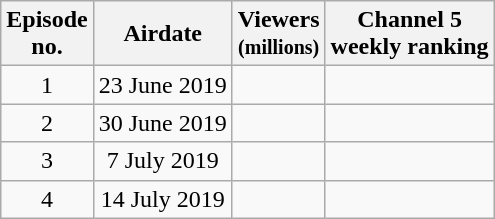<table class="wikitable" style="text-align:center;">
<tr>
<th>Episode<br>no.</th>
<th>Airdate</th>
<th>Viewers<br><small>(millions)</small></th>
<th>Channel 5<br>weekly ranking</th>
</tr>
<tr>
<td>1</td>
<td>23 June 2019</td>
<td></td>
<td></td>
</tr>
<tr>
<td>2</td>
<td>30 June 2019</td>
<td></td>
<td></td>
</tr>
<tr>
<td>3</td>
<td>7 July 2019</td>
<td></td>
<td></td>
</tr>
<tr>
<td>4</td>
<td>14 July 2019</td>
<td></td>
<td></td>
</tr>
</table>
